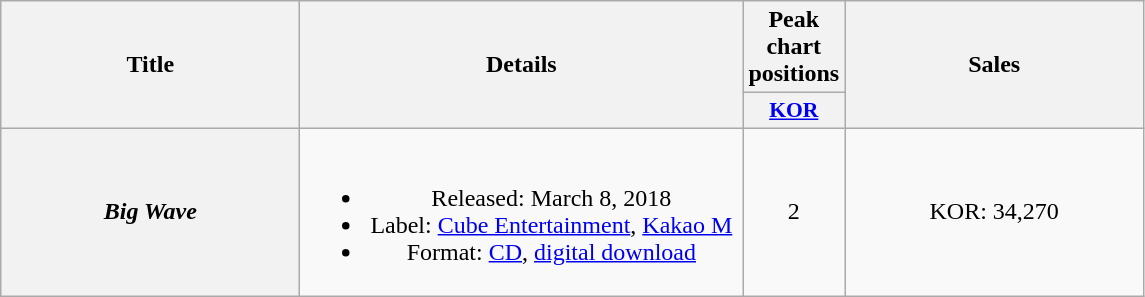<table class="wikitable plainrowheaders" style="text-align:center;">
<tr>
<th rowspan="2" style="width:12em;">Title</th>
<th rowspan="2" style="width:18em;">Details</th>
<th>Peak chart positions</th>
<th rowspan="2" style="width:12em;">Sales</th>
</tr>
<tr>
<th scope="col" style="width:3em;font-size:90%;"><a href='#'>KOR</a><br></th>
</tr>
<tr>
<th scope="row"><em>Big Wave</em></th>
<td><br><ul><li>Released: March 8, 2018</li><li>Label: <a href='#'>Cube Entertainment</a>, <a href='#'>Kakao M</a></li><li>Format: <a href='#'>CD</a>, <a href='#'>digital download</a></li></ul></td>
<td>2</td>
<td>KOR: 34,270</td>
</tr>
</table>
